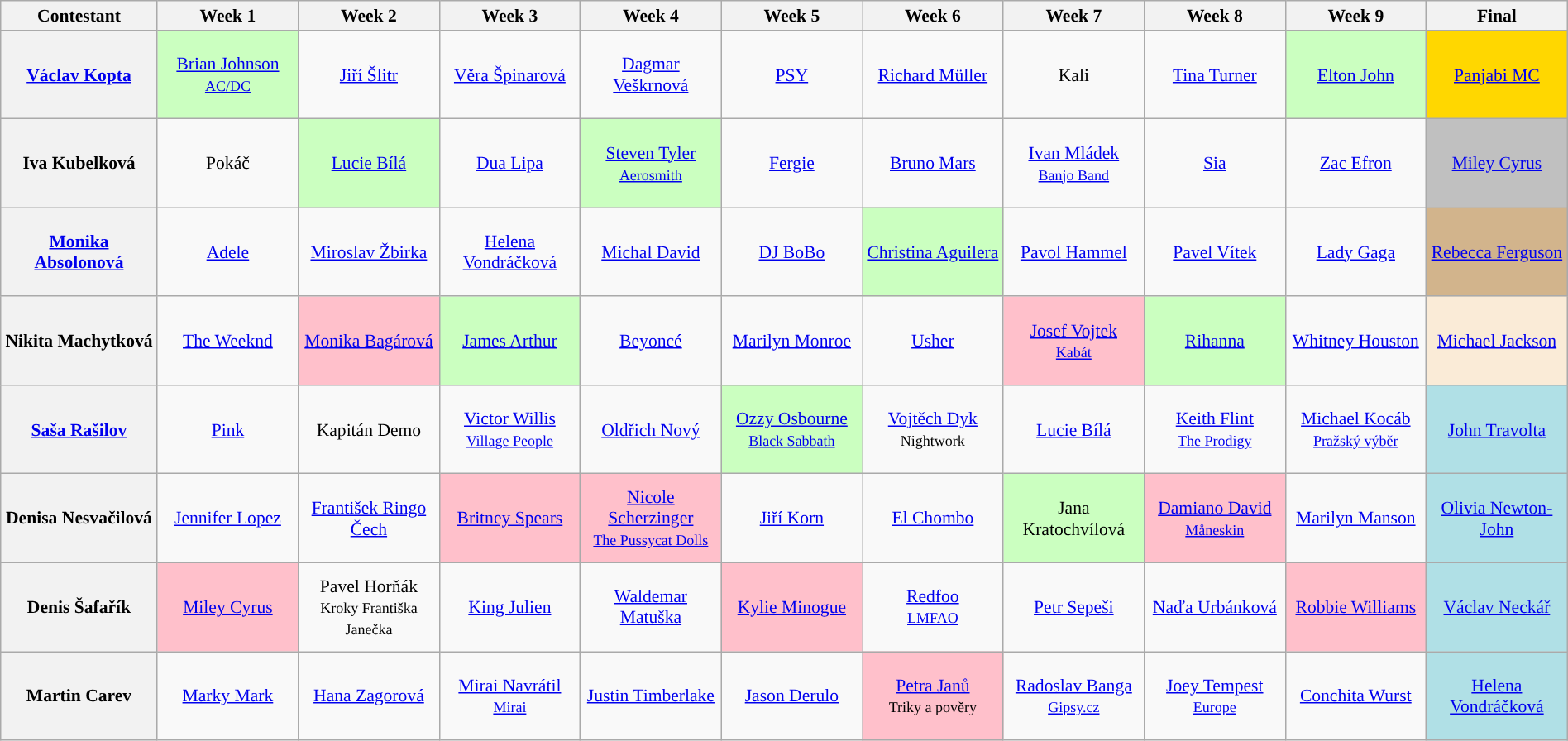<table class="wikitable" style="font-size:90%; text-align:center; margin-left: auto; margin-right: auto">
<tr>
<th style="width: 10%;">Contestant</th>
<th style="width: 9%;">Week 1</th>
<th style="width: 9%;">Week 2</th>
<th style="width: 9%;">Week 3</th>
<th style="width: 9%;">Week 4</th>
<th style="width: 9%;">Week 5</th>
<th style="width: 9%;">Week 6</th>
<th style="width: 9%;">Week 7</th>
<th style="width: 9%;">Week 8</th>
<th style="width: 9%;">Week 9</th>
<th style="width: 9%;">Final</th>
</tr>
<tr>
<th style=height:4.5em><a href='#'>Václav Kopta</a></th>
<td style="background:#cbffc0"><a href='#'>Brian Johnson</a><br><small><a href='#'>AC/DC</a></small></td>
<td><a href='#'>Jiří Šlitr</a></td>
<td><a href='#'>Věra Špinarová</a></td>
<td><a href='#'>Dagmar Veškrnová</a></td>
<td><a href='#'>PSY</a></td>
<td><a href='#'>Richard Müller</a></td>
<td>Kali</td>
<td><a href='#'>Tina Turner</a></td>
<td style="background:#cbffc0"><a href='#'>Elton John</a></td>
<td style="background:gold"><a href='#'>Panjabi MC</a></td>
</tr>
<tr>
<th style=height:4.5em>Iva Kubelková</th>
<td>Pokáč</td>
<td style="background:#cbffc0"><a href='#'>Lucie Bílá</a></td>
<td><a href='#'>Dua Lipa</a></td>
<td style="background:#cbffc0"><a href='#'>Steven Tyler</a><br><small><a href='#'>Aerosmith</a></small></td>
<td><a href='#'>Fergie</a></td>
<td><a href='#'>Bruno Mars</a></td>
<td><a href='#'>Ivan Mládek</a><br><small><a href='#'>Banjo Band</a></small></td>
<td><a href='#'>Sia</a></td>
<td><a href='#'>Zac Efron</a></td>
<td style="background:silver"><a href='#'>Miley Cyrus</a></td>
</tr>
<tr>
<th style=height:4.5em><a href='#'>Monika Absolonová</a></th>
<td><a href='#'>Adele</a></td>
<td><a href='#'>Miroslav Žbirka</a></td>
<td><a href='#'>Helena Vondráčková</a></td>
<td><a href='#'>Michal David</a></td>
<td><a href='#'>DJ BoBo</a></td>
<td style="background:#cbffc0"><a href='#'>Christina Aguilera</a></td>
<td><a href='#'>Pavol Hammel</a></td>
<td><a href='#'>Pavel Vítek</a></td>
<td><a href='#'>Lady Gaga</a></td>
<td style="background:tan"><a href='#'>Rebecca Ferguson</a></td>
</tr>
<tr>
<th style=height:4.5em>Nikita Machytková</th>
<td><a href='#'>The Weeknd</a></td>
<td style="background:pink"><a href='#'>Monika Bagárová</a></td>
<td style="background:#cbffc0"><a href='#'>James Arthur</a></td>
<td><a href='#'>Beyoncé</a></td>
<td><a href='#'>Marilyn Monroe</a></td>
<td><a href='#'>Usher</a></td>
<td style="background:pink"><a href='#'>Josef Vojtek</a><br><small><a href='#'>Kabát</a></small></td>
<td style="background:#cbffc0"><a href='#'>Rihanna</a></td>
<td><a href='#'>Whitney Houston</a></td>
<td style="background:antiquewhite"><a href='#'>Michael Jackson</a></td>
</tr>
<tr>
<th style=height:4.5em><a href='#'>Saša Rašilov</a></th>
<td><a href='#'>Pink</a></td>
<td>Kapitán Demo</td>
<td><a href='#'>Victor Willis</a><br><small><a href='#'>Village People</a></small></td>
<td><a href='#'>Oldřich Nový</a></td>
<td style="background:#cbffc0"><a href='#'>Ozzy Osbourne</a><br><small><a href='#'>Black Sabbath</a></small></td>
<td><a href='#'>Vojtěch Dyk</a><br><small>Nightwork</small></td>
<td><a href='#'>Lucie Bílá</a></td>
<td><a href='#'>Keith Flint</a><br><small><a href='#'>The Prodigy</a></small></td>
<td><a href='#'>Michael Kocáb</a><br><small><a href='#'>Pražský výběr</a></small></td>
<td style="background:#b0e0e6;"><a href='#'>John Travolta</a></td>
</tr>
<tr>
<th style=height:4.5em>Denisa Nesvačilová</th>
<td><a href='#'>Jennifer Lopez</a></td>
<td><a href='#'>František Ringo Čech</a></td>
<td style="background:pink"><a href='#'>Britney Spears</a></td>
<td style="background:pink"><a href='#'>Nicole Scherzinger</a><br><small><a href='#'>The Pussycat Dolls</a></small></td>
<td><a href='#'>Jiří Korn</a></td>
<td><a href='#'>El Chombo</a></td>
<td style="background:#cbffc0">Jana Kratochvílová</td>
<td style="background:pink"><a href='#'>Damiano David</a><br><small><a href='#'>Måneskin</a></small></td>
<td><a href='#'>Marilyn Manson</a></td>
<td style="background:#b0e0e6;"><a href='#'>Olivia Newton-John</a></td>
</tr>
<tr>
<th style=height:4.5em>Denis Šafařík</th>
<td style="background:pink"><a href='#'>Miley Cyrus</a></td>
<td>Pavel Horňák<br><small>Kroky Františka Janečka</small></td>
<td><a href='#'>King Julien</a></td>
<td><a href='#'>Waldemar Matuška</a></td>
<td style="background:pink"><a href='#'>Kylie Minogue</a></td>
<td><a href='#'>Redfoo</a><br><small><a href='#'>LMFAO</a></small></td>
<td><a href='#'>Petr Sepeši</a></td>
<td><a href='#'>Naďa Urbánková</a></td>
<td style="background:pink"><a href='#'>Robbie Williams</a></td>
<td style="background:#b0e0e6;"><a href='#'>Václav Neckář</a></td>
</tr>
<tr>
<th style=height:4.5em>Martin Carev</th>
<td><a href='#'>Marky Mark</a></td>
<td><a href='#'>Hana Zagorová</a></td>
<td><a href='#'>Mirai Navrátil</a><br><small><a href='#'>Mirai</a></small></td>
<td><a href='#'>Justin Timberlake</a></td>
<td><a href='#'>Jason Derulo</a></td>
<td style="background:pink"><a href='#'>Petra Janů</a><br><small>Triky a pověry</small></td>
<td><a href='#'>Radoslav Banga</a><br><small><a href='#'>Gipsy.cz</a></small></td>
<td><a href='#'>Joey Tempest</a><br><small><a href='#'>Europe</a></small></td>
<td><a href='#'>Conchita Wurst</a></td>
<td style="background:#b0e0e6;"><a href='#'>Helena Vondráčková</a></td>
</tr>
</table>
